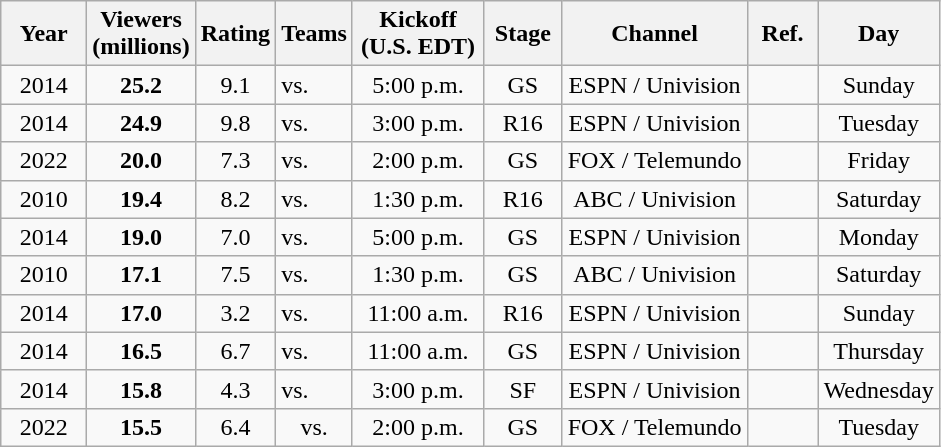<table class="wikitable sortable"  style="text-align: center;">
<tr>
<th width="50">Year</th>
<th width="50">Viewers <br> (millions)</th>
<th width="45">Rating <br></th>
<th>Teams</th>
<th width="80">Kickoff <br> (U.S. EDT)</th>
<th width="45">Stage</th>
<th>Channel</th>
<th width="40">Ref.</th>
<th width="60">Day</th>
</tr>
<tr>
<td>2014</td>
<td><strong>25.2</strong></td>
<td>9.1</td>
<td align=left> vs. </td>
<td>5:00 p.m.</td>
<td>GS</td>
<td>ESPN / Univision</td>
<td></td>
<td>Sunday</td>
</tr>
<tr>
<td>2014</td>
<td><strong>24.9</strong></td>
<td>9.8</td>
<td align=left> vs. </td>
<td>3:00 p.m.</td>
<td>R16</td>
<td>ESPN / Univision</td>
<td></td>
<td>Tuesday</td>
</tr>
<tr>
<td>2022</td>
<td><strong>20.0</strong></td>
<td>7.3</td>
<td align="left"> vs. </td>
<td>2:00 p.m.</td>
<td>GS</td>
<td>FOX / Telemundo</td>
<td></td>
<td>Friday</td>
</tr>
<tr>
<td>2010</td>
<td><strong>19.4</strong></td>
<td>8.2</td>
<td align=left> vs. </td>
<td>1:30 p.m.</td>
<td>R16</td>
<td>ABC / Univision</td>
<td></td>
<td>Saturday</td>
</tr>
<tr>
<td>2014</td>
<td><strong>19.0</strong></td>
<td>7.0</td>
<td align=left> vs. </td>
<td>5:00 p.m.</td>
<td>GS</td>
<td>ESPN / Univision</td>
<td></td>
<td>Monday</td>
</tr>
<tr>
<td>2010</td>
<td><strong>17.1</strong></td>
<td>7.5</td>
<td align=left> vs. </td>
<td>1:30 p.m.</td>
<td>GS</td>
<td>ABC / Univision</td>
<td></td>
<td>Saturday</td>
</tr>
<tr>
<td>2014</td>
<td><strong>17.0</strong></td>
<td>3.2</td>
<td align=left> vs. </td>
<td>11:00 a.m.</td>
<td>R16</td>
<td>ESPN / Univision</td>
<td></td>
<td>Sunday</td>
</tr>
<tr>
<td>2014</td>
<td><strong>16.5</strong></td>
<td>6.7</td>
<td align=left> vs. </td>
<td>11:00 a.m.</td>
<td>GS</td>
<td>ESPN / Univision</td>
<td></td>
<td>Thursday</td>
</tr>
<tr>
<td>2014</td>
<td><strong>15.8</strong></td>
<td>4.3</td>
<td align=left> vs. </td>
<td>3:00 p.m.</td>
<td>SF</td>
<td>ESPN / Univision</td>
<td></td>
<td>Wednesday</td>
</tr>
<tr>
<td>2022</td>
<td><strong>15.5</strong></td>
<td>6.4</td>
<td> vs. </td>
<td>2:00 p.m.</td>
<td>GS</td>
<td>FOX / Telemundo</td>
<td></td>
<td>Tuesday</td>
</tr>
</table>
